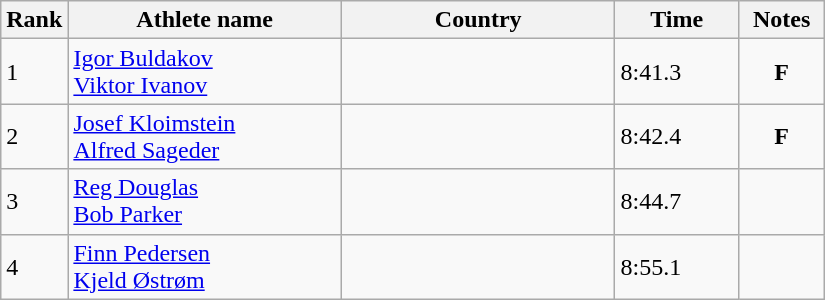<table class="wikitable">
<tr>
<th width=25>Rank</th>
<th width=175>Athlete name</th>
<th width=175>Country</th>
<th width=75>Time</th>
<th width=50>Notes</th>
</tr>
<tr>
<td>1</td>
<td><a href='#'>Igor Buldakov</a><br><a href='#'>Viktor Ivanov</a></td>
<td></td>
<td>8:41.3</td>
<td align=center><strong>F</strong></td>
</tr>
<tr>
<td>2</td>
<td><a href='#'>Josef Kloimstein</a><br><a href='#'>Alfred Sageder</a></td>
<td></td>
<td>8:42.4</td>
<td align=center><strong>F</strong></td>
</tr>
<tr>
<td>3</td>
<td><a href='#'>Reg Douglas</a><br><a href='#'>Bob Parker</a></td>
<td></td>
<td>8:44.7</td>
<td></td>
</tr>
<tr>
<td>4</td>
<td><a href='#'>Finn Pedersen</a><br><a href='#'>Kjeld Østrøm</a></td>
<td></td>
<td>8:55.1</td>
<td></td>
</tr>
</table>
